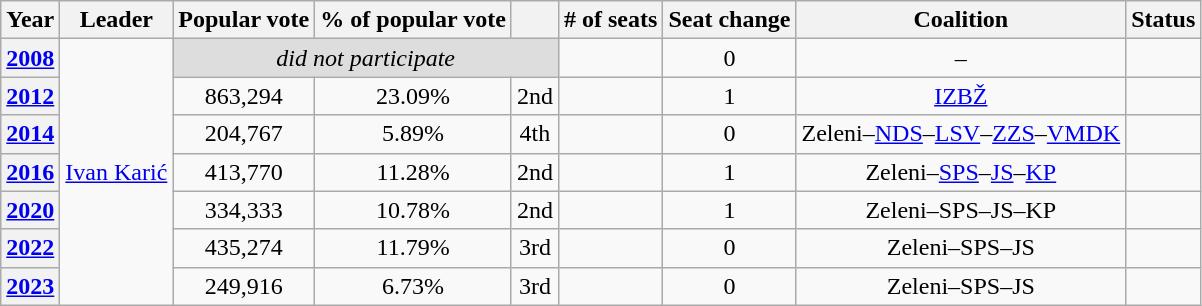<table class="wikitable" style="text-align:center">
<tr>
<th>Year</th>
<th>Leader</th>
<th>Popular vote</th>
<th>% of popular vote</th>
<th></th>
<th># of seats</th>
<th>Seat change</th>
<th>Coalition</th>
<th>Status</th>
</tr>
<tr>
<th><a href='#'>2008</a></th>
<td rowspan="7"><a href='#'>Ivan Karić</a></td>
<td colspan="3" style="background:#ddd"><em>did not participate</em></td>
<td></td>
<td> 0</td>
<td>–</td>
<td></td>
</tr>
<tr>
<th><a href='#'>2012</a></th>
<td>863,294</td>
<td>23.09%</td>
<td> 2nd</td>
<td></td>
<td> 1</td>
<td><a href='#'>IZBŽ</a></td>
<td></td>
</tr>
<tr>
<th><a href='#'>2014</a></th>
<td>204,767</td>
<td>5.89%</td>
<td> 4th</td>
<td></td>
<td> 0</td>
<td>Zeleni–<a href='#'>NDS</a>–<a href='#'>LSV</a>–<a href='#'>ZZS</a>–<a href='#'>VMDK</a></td>
<td></td>
</tr>
<tr>
<th><a href='#'>2016</a></th>
<td>413,770</td>
<td>11.28%</td>
<td> 2nd</td>
<td></td>
<td> 1</td>
<td>Zeleni–<a href='#'>SPS</a>–<a href='#'>JS</a>–<a href='#'>KP</a></td>
<td></td>
</tr>
<tr>
<th><a href='#'>2020</a></th>
<td>334,333</td>
<td>10.78%</td>
<td> 2nd</td>
<td></td>
<td> 1</td>
<td>Zeleni–SPS–JS–KP</td>
<td></td>
</tr>
<tr>
<th><a href='#'>2022</a></th>
<td>435,274</td>
<td>11.79%</td>
<td> 3rd</td>
<td></td>
<td> 0</td>
<td>Zeleni–SPS–JS</td>
<td></td>
</tr>
<tr>
<th><a href='#'>2023</a></th>
<td>249,916</td>
<td>6.73%</td>
<td> 3rd</td>
<td></td>
<td> 0</td>
<td>Zeleni–SPS–JS</td>
<td></td>
</tr>
</table>
